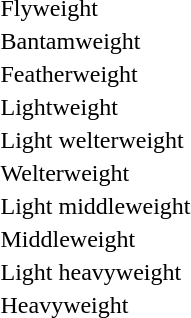<table>
<tr valign="top">
<td rowspan=2>Flyweight<br></td>
<td rowspan=2></td>
<td rowspan=2></td>
<td></td>
</tr>
<tr>
<td></td>
</tr>
<tr valign="top">
<td rowspan=2>Bantamweight<br></td>
<td rowspan=2></td>
<td rowspan=2></td>
<td></td>
</tr>
<tr>
<td></td>
</tr>
<tr valign="top">
<td rowspan=2>Featherweight<br></td>
<td rowspan=2></td>
<td rowspan=2></td>
<td></td>
</tr>
<tr>
<td></td>
</tr>
<tr valign="top">
<td rowspan=2>Lightweight<br></td>
<td rowspan=2></td>
<td rowspan=2></td>
<td></td>
</tr>
<tr>
<td></td>
</tr>
<tr valign="top">
<td rowspan=2>Light welterweight<br></td>
<td rowspan=2></td>
<td rowspan=2></td>
<td></td>
</tr>
<tr>
<td></td>
</tr>
<tr valign="top">
<td rowspan=2>Welterweight<br></td>
<td rowspan=2></td>
<td rowspan=2></td>
<td></td>
</tr>
<tr>
<td></td>
</tr>
<tr valign="top">
<td rowspan=2>Light middleweight<br></td>
<td rowspan=2></td>
<td rowspan=2></td>
<td></td>
</tr>
<tr>
<td></td>
</tr>
<tr valign="top">
<td rowspan=2>Middleweight<br></td>
<td rowspan=2></td>
<td rowspan=2></td>
<td></td>
</tr>
<tr>
<td></td>
</tr>
<tr valign="top">
<td rowspan=2>Light heavyweight<br></td>
<td rowspan=2></td>
<td rowspan=2></td>
<td></td>
</tr>
<tr>
<td></td>
</tr>
<tr valign="top">
<td rowspan=2>Heavyweight<br></td>
<td rowspan=2></td>
<td rowspan=2></td>
<td></td>
</tr>
<tr>
<td></td>
</tr>
</table>
